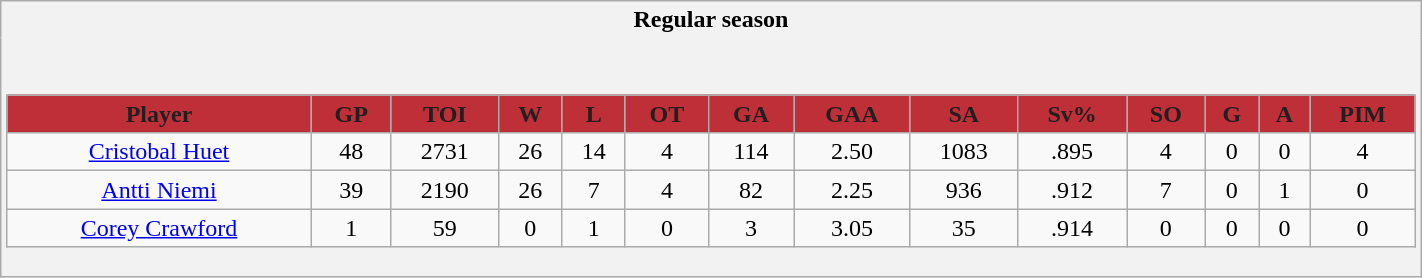<table class="wikitable"  style="width:75%;">
<tr>
<th style="border: 0;">Regular season</th>
</tr>
<tr>
<td style="background: #f2f2f2; border: 0; text-align: center;"><br><table class="wikitable" style="width:100%;">
<tr style="text-align:center; background:#ddd;">
<th style="background:#BF2F38; color:#231F20;">Player</th>
<th style="background:#BF2F38; color:#231F20;">GP</th>
<th style="background:#BF2F38; color:#231F20;">TOI</th>
<th style="background:#BF2F38; color:#231F20;">W</th>
<th style="background:#BF2F38; color:#231F20;">L</th>
<th style="background:#BF2F38; color:#231F20;">OT</th>
<th style="background:#BF2F38; color:#231F20;">GA</th>
<th style="background:#BF2F38; color:#231F20;">GAA</th>
<th style="background:#BF2F38; color:#231F20;">SA</th>
<th style="background:#BF2F38; color:#231F20;">Sv%</th>
<th style="background:#BF2F38; color:#231F20;">SO</th>
<th style="background:#BF2F38; color:#231F20;">G</th>
<th style="background:#BF2F38; color:#231F20;">A</th>
<th style="background:#BF2F38; color:#231F20;">PIM</th>
</tr>
<tr>
<td><a href='#'>Cristobal Huet</a></td>
<td>48</td>
<td>2731</td>
<td>26</td>
<td>14</td>
<td>4</td>
<td>114</td>
<td>2.50</td>
<td>1083</td>
<td>.895</td>
<td>4</td>
<td>0</td>
<td>0</td>
<td>4</td>
</tr>
<tr>
<td><a href='#'>Antti Niemi</a></td>
<td>39</td>
<td>2190</td>
<td>26</td>
<td>7</td>
<td>4</td>
<td>82</td>
<td>2.25</td>
<td>936</td>
<td>.912</td>
<td>7</td>
<td>0</td>
<td>1</td>
<td>0</td>
</tr>
<tr>
<td><a href='#'>Corey Crawford</a></td>
<td>1</td>
<td>59</td>
<td>0</td>
<td>1</td>
<td>0</td>
<td>3</td>
<td>3.05</td>
<td>35</td>
<td>.914</td>
<td>0</td>
<td>0</td>
<td>0</td>
<td>0</td>
</tr>
</table>
</td>
</tr>
</table>
